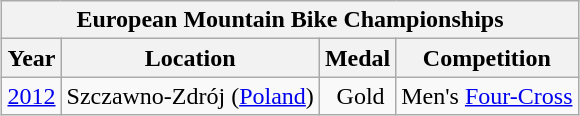<table class="wikitable" style="margin:1em auto;">
<tr>
<th colspan="4">European Mountain Bike Championships</th>
</tr>
<tr>
<th>Year</th>
<th>Location</th>
<th>Medal</th>
<th>Competition</th>
</tr>
<tr align="center">
<td><a href='#'>2012</a></td>
<td align="left">Szczawno-Zdrój (<a href='#'>Poland</a>)</td>
<td><span> Gold</span></td>
<td>Men's <a href='#'>Four-Cross</a></td>
</tr>
</table>
